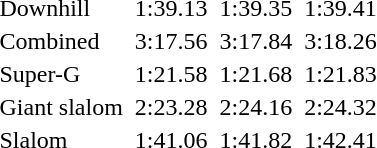<table>
<tr valign="top">
<td>Downhill<br></td>
<td></td>
<td align=center>1:39.13</td>
<td></td>
<td align=center>1:39.35</td>
<td></td>
<td align=center>1:39.41</td>
</tr>
<tr valign="top">
<td>Combined<br></td>
<td></td>
<td align=center>3:17.56</td>
<td></td>
<td align=center>3:17.84</td>
<td></td>
<td align=center>3:18.26</td>
</tr>
<tr valign="top">
<td>Super-G<br></td>
<td></td>
<td align=center>1:21.58</td>
<td></td>
<td align=center>1:21.68</td>
<td></td>
<td align=center>1:21.83</td>
</tr>
<tr valign="top">
<td>Giant slalom<br></td>
<td></td>
<td align=center>2:23.28</td>
<td></td>
<td align=center>2:24.16</td>
<td></td>
<td align=center>2:24.32</td>
</tr>
<tr valign="top">
<td>Slalom<br></td>
<td></td>
<td align=center>1:41.06</td>
<td></td>
<td align=center>1:41.82</td>
<td></td>
<td align=center>1:42.41</td>
</tr>
</table>
